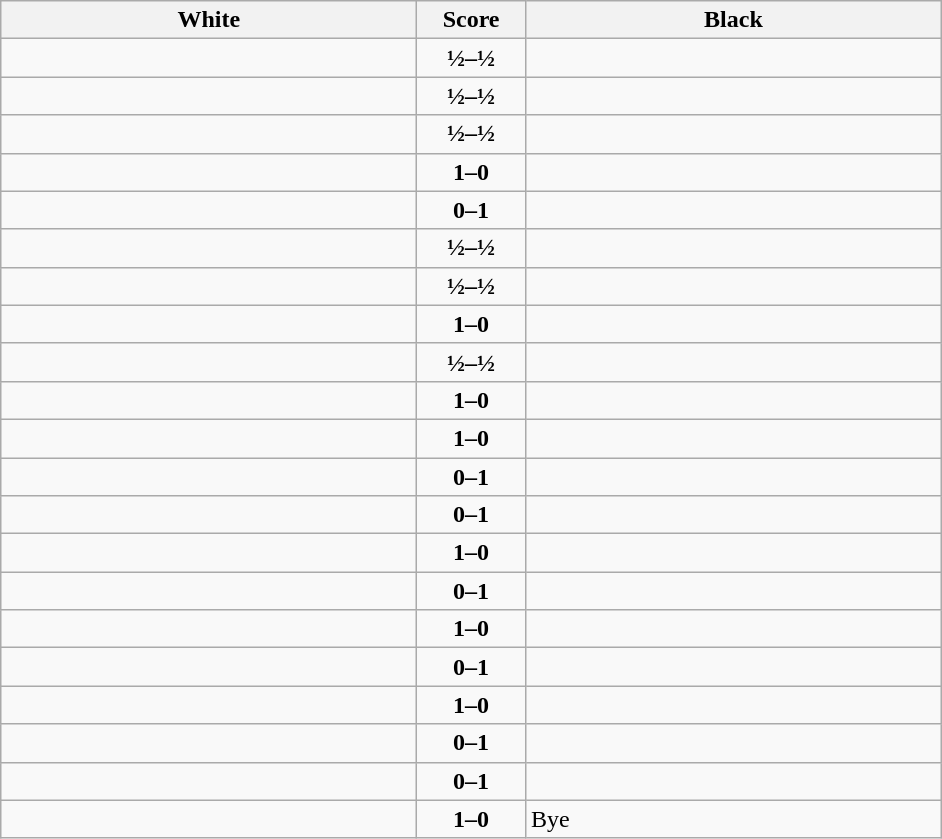<table class="wikitable" style="text-align: center;">
<tr>
<th align="right" width="270">White</th>
<th width="65">Score</th>
<th align="left" width="270">Black</th>
</tr>
<tr>
<td align=left></td>
<td align=center><strong>½–½</strong></td>
<td align=left></td>
</tr>
<tr>
<td align=left></td>
<td align=center><strong>½–½</strong></td>
<td align=left></td>
</tr>
<tr>
<td align=left></td>
<td align=center><strong>½–½</strong></td>
<td align=left></td>
</tr>
<tr>
<td align=left><strong></strong></td>
<td align=center><strong>1–0</strong></td>
<td align=left></td>
</tr>
<tr>
<td align=left></td>
<td align=center><strong>0–1</strong></td>
<td align=left><strong></strong></td>
</tr>
<tr>
<td align=left></td>
<td align=center><strong>½–½</strong></td>
<td align=left></td>
</tr>
<tr>
<td align=left></td>
<td align=center><strong>½–½</strong></td>
<td align=left></td>
</tr>
<tr>
<td align=left><strong></strong></td>
<td align=center><strong>1–0</strong></td>
<td align=left></td>
</tr>
<tr>
<td align=left></td>
<td align=center><strong>½–½</strong></td>
<td align=left></td>
</tr>
<tr>
<td align=left><strong></strong></td>
<td align=center><strong>1–0</strong></td>
<td align=left></td>
</tr>
<tr>
<td align=left><strong></strong></td>
<td align=center><strong>1–0</strong></td>
<td align=left></td>
</tr>
<tr>
<td align=left></td>
<td align=center><strong>0–1</strong></td>
<td align=left><strong></strong></td>
</tr>
<tr>
<td align=left></td>
<td align=center><strong>0–1</strong></td>
<td align=left><strong></strong></td>
</tr>
<tr>
<td align=left><strong></strong></td>
<td align=center><strong>1–0</strong></td>
<td align=left></td>
</tr>
<tr>
<td align=left></td>
<td align=center><strong>0–1</strong></td>
<td align=left><strong></strong></td>
</tr>
<tr>
<td align=left><strong></strong></td>
<td align=center><strong>1–0</strong></td>
<td align=left></td>
</tr>
<tr>
<td align=left></td>
<td align=center><strong>0–1</strong></td>
<td align=left><strong></strong></td>
</tr>
<tr>
<td align=left><strong></strong></td>
<td align=center><strong>1–0</strong></td>
<td align=left></td>
</tr>
<tr>
<td align=left></td>
<td align=center><strong>0–1</strong></td>
<td align=left><strong></strong></td>
</tr>
<tr>
<td align=left></td>
<td align=center><strong>0–1</strong></td>
<td align=left><strong></strong></td>
</tr>
<tr>
<td align=left><strong></strong></td>
<td align=center><strong>1–0</strong></td>
<td align=left>Bye</td>
</tr>
</table>
